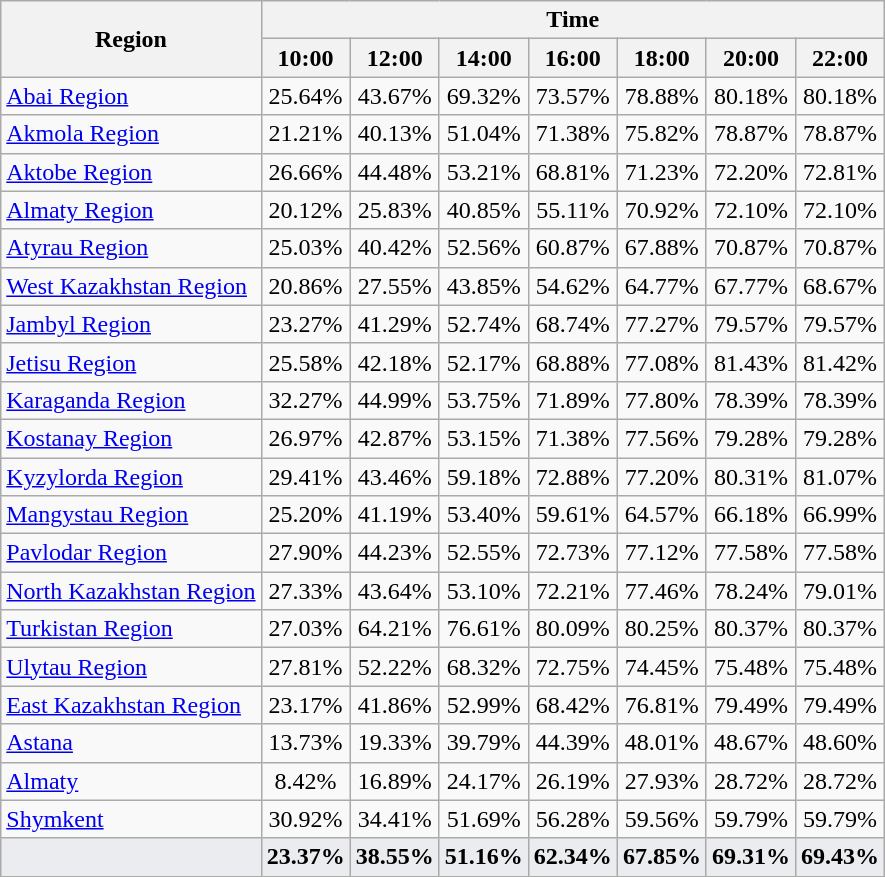<table class="wikitable sortable" style="text-align:left">
<tr>
<th rowspan="2">Region</th>
<th colspan="7">Time</th>
</tr>
<tr>
<th>10:00</th>
<th>12:00</th>
<th>14:00</th>
<th>16:00</th>
<th>18:00</th>
<th>20:00</th>
<th>22:00</th>
</tr>
<tr>
<td><a href='#'>Abai Region</a></td>
<td align="center">25.64%</td>
<td align="center">43.67%</td>
<td align="center">69.32%</td>
<td align="center">73.57%</td>
<td align="center">78.88%</td>
<td align="center">80.18%</td>
<td align="center">80.18%</td>
</tr>
<tr>
<td><a href='#'>Akmola Region</a></td>
<td align="center">21.21%</td>
<td align="center">40.13%</td>
<td align="center">51.04%</td>
<td align="center">71.38%</td>
<td align="center">75.82%</td>
<td align="center">78.87%</td>
<td align="center">78.87%</td>
</tr>
<tr>
<td><a href='#'>Aktobe Region</a></td>
<td align="center">26.66%</td>
<td align="center">44.48%</td>
<td align="center">53.21%</td>
<td align="center">68.81%</td>
<td align="center">71.23%</td>
<td align="center">72.20%</td>
<td align="center">72.81%</td>
</tr>
<tr>
<td><a href='#'>Almaty Region</a></td>
<td align="center">20.12%</td>
<td align="center">25.83%</td>
<td align="center">40.85%</td>
<td align="center">55.11%</td>
<td align="center">70.92%</td>
<td align="center">72.10%</td>
<td align="center">72.10%</td>
</tr>
<tr>
<td><a href='#'>Atyrau Region</a></td>
<td align="center">25.03%</td>
<td align="center">40.42%</td>
<td align="center">52.56%</td>
<td align="center">60.87%</td>
<td align="center">67.88%</td>
<td align="center">70.87%</td>
<td align="center">70.87%</td>
</tr>
<tr>
<td><a href='#'>West Kazakhstan Region</a></td>
<td align="center">20.86%</td>
<td align="center">27.55%</td>
<td align="center">43.85%</td>
<td align="center">54.62%</td>
<td align="center">64.77%</td>
<td align="center">67.77%</td>
<td align="center">68.67%</td>
</tr>
<tr>
<td><a href='#'>Jambyl Region</a></td>
<td align="center">23.27%</td>
<td align="center">41.29%</td>
<td align="center">52.74%</td>
<td align="center">68.74%</td>
<td align="center">77.27%</td>
<td align="center">79.57%</td>
<td align="center">79.57%</td>
</tr>
<tr>
<td><a href='#'>Jetisu Region</a></td>
<td align="center">25.58%</td>
<td align="center">42.18%</td>
<td align="center">52.17%</td>
<td align="center">68.88%</td>
<td align="center">77.08%</td>
<td align="center">81.43%</td>
<td align="center">81.42%</td>
</tr>
<tr>
<td><a href='#'>Karaganda Region</a></td>
<td align="center">32.27%</td>
<td align="center">44.99%</td>
<td align="center">53.75%</td>
<td align="center">71.89%</td>
<td align="center">77.80%</td>
<td align="center">78.39%</td>
<td align="center">78.39%</td>
</tr>
<tr>
<td><a href='#'>Kostanay Region</a></td>
<td align="center">26.97%</td>
<td align="center">42.87%</td>
<td align="center">53.15%</td>
<td align="center">71.38%</td>
<td align="center">77.56%</td>
<td align="center">79.28%</td>
<td align="center">79.28%</td>
</tr>
<tr>
<td><a href='#'>Kyzylorda Region</a></td>
<td align="center">29.41%</td>
<td align="center">43.46%</td>
<td align="center">59.18%</td>
<td align="center">72.88%</td>
<td align="center">77.20%</td>
<td align="center">80.31%</td>
<td align="center">81.07%</td>
</tr>
<tr>
<td><a href='#'>Mangystau Region</a></td>
<td align="center">25.20%</td>
<td align="center">41.19%</td>
<td align="center">53.40%</td>
<td align="center">59.61%</td>
<td align="center">64.57%</td>
<td align="center">66.18%</td>
<td align="center">66.99%</td>
</tr>
<tr>
<td><a href='#'>Pavlodar Region</a></td>
<td align="center">27.90%</td>
<td align="center">44.23%</td>
<td align="center">52.55%</td>
<td align="center">72.73%</td>
<td align="center">77.12%</td>
<td align="center">77.58%</td>
<td align="center">77.58%</td>
</tr>
<tr>
<td><a href='#'>North Kazakhstan Region</a></td>
<td align="center">27.33%</td>
<td align="center">43.64%</td>
<td align="center">53.10%</td>
<td align="center">72.21%</td>
<td align="center">77.46%</td>
<td align="center">78.24%</td>
<td align="center">79.01%</td>
</tr>
<tr>
<td><a href='#'>Turkistan Region</a></td>
<td align="center">27.03%</td>
<td align="center">64.21%</td>
<td align="center">76.61%</td>
<td align="center">80.09%</td>
<td align="center">80.25%</td>
<td align="center">80.37%</td>
<td align="center">80.37%</td>
</tr>
<tr>
<td><a href='#'>Ulytau Region</a></td>
<td align="center">27.81%</td>
<td align="center">52.22%</td>
<td align="center">68.32%</td>
<td align="center">72.75%</td>
<td align="center">74.45%</td>
<td align="center">75.48%</td>
<td align="center">75.48%</td>
</tr>
<tr>
<td><a href='#'>East Kazakhstan Region</a></td>
<td align="center">23.17%</td>
<td align="center">41.86%</td>
<td align="center">52.99%</td>
<td align="center">68.42%</td>
<td align="center">76.81%</td>
<td align="center">79.49%</td>
<td align="center">79.49%</td>
</tr>
<tr>
<td><a href='#'>Astana</a></td>
<td align="center">13.73%</td>
<td align="center">19.33%</td>
<td align="center">39.79%</td>
<td align="center">44.39%</td>
<td align="center">48.01%</td>
<td align="center">48.67%</td>
<td align="center">48.60%</td>
</tr>
<tr>
<td><a href='#'>Almaty</a></td>
<td align="center">8.42%</td>
<td align="center">16.89%</td>
<td align="center">24.17%</td>
<td align="center">26.19%</td>
<td align="center">27.93%</td>
<td align="center">28.72%</td>
<td align="center">28.72%</td>
</tr>
<tr>
<td><a href='#'>Shymkent</a></td>
<td align="center">30.92%</td>
<td align="center">34.41%</td>
<td align="center">51.69%</td>
<td align="center">56.28%</td>
<td align="center">59.56%</td>
<td align="center">59.79%</td>
<td align="center">59.79%</td>
</tr>
<tr class="sortbottom" bgcolor="#EBECF0">
<td bgcolor="#EBECF0"><strong></strong></td>
<td bgcolor="#EBECF0" align="center"><strong>23.37%</strong></td>
<td bgcolor="#EBECF0" align="center"><strong>38.55%</strong></td>
<td bgcolor="#EBECF0" align="center"><strong>51.16%</strong></td>
<td bgcolor="#EBECF0" align="center"><strong>62.34%</strong></td>
<td bgcolor="#EBECF0" align="center"><strong>67.85%</strong></td>
<td bgcolor="#EBECF0" align="center"><strong>69.31%</strong></td>
<td bgcolor="#EBECF0" align="center"><strong>69.43%</strong></td>
</tr>
</table>
